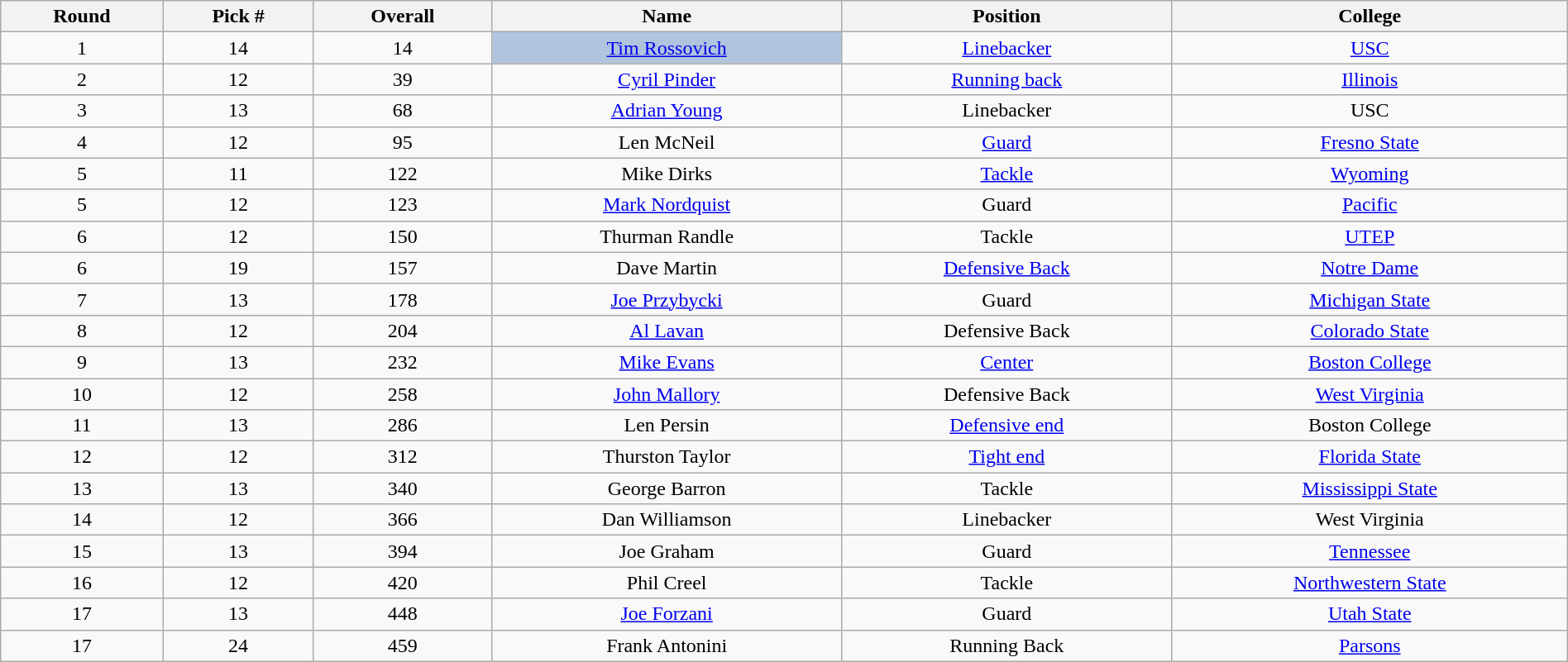<table class="wikitable sortable sortable" style="width: 100%; text-align:center">
<tr>
<th>Round</th>
<th>Pick #</th>
<th>Overall</th>
<th>Name</th>
<th>Position</th>
<th>College</th>
</tr>
<tr>
<td>1</td>
<td>14</td>
<td>14</td>
<td bgcolor=lightsteelblue><a href='#'>Tim Rossovich</a></td>
<td><a href='#'>Linebacker</a></td>
<td><a href='#'>USC</a></td>
</tr>
<tr>
<td>2</td>
<td>12</td>
<td>39</td>
<td><a href='#'>Cyril Pinder</a></td>
<td><a href='#'>Running back</a></td>
<td><a href='#'>Illinois</a></td>
</tr>
<tr>
<td>3</td>
<td>13</td>
<td>68</td>
<td><a href='#'>Adrian Young</a></td>
<td>Linebacker</td>
<td>USC</td>
</tr>
<tr>
<td>4</td>
<td>12</td>
<td>95</td>
<td>Len McNeil</td>
<td><a href='#'>Guard</a></td>
<td><a href='#'>Fresno State</a></td>
</tr>
<tr>
<td>5</td>
<td>11</td>
<td>122</td>
<td>Mike Dirks</td>
<td><a href='#'>Tackle</a></td>
<td><a href='#'>Wyoming</a></td>
</tr>
<tr>
<td>5</td>
<td>12</td>
<td>123</td>
<td><a href='#'>Mark Nordquist</a></td>
<td>Guard</td>
<td><a href='#'>Pacific</a></td>
</tr>
<tr>
<td>6</td>
<td>12</td>
<td>150</td>
<td>Thurman Randle</td>
<td>Tackle</td>
<td><a href='#'>UTEP</a></td>
</tr>
<tr>
<td>6</td>
<td>19</td>
<td>157</td>
<td>Dave Martin</td>
<td><a href='#'>Defensive Back</a></td>
<td><a href='#'>Notre Dame</a></td>
</tr>
<tr>
<td>7</td>
<td>13</td>
<td>178</td>
<td><a href='#'>Joe Przybycki</a></td>
<td>Guard</td>
<td><a href='#'>Michigan State</a></td>
</tr>
<tr>
<td>8</td>
<td>12</td>
<td>204</td>
<td><a href='#'>Al Lavan</a></td>
<td>Defensive Back</td>
<td><a href='#'>Colorado State</a></td>
</tr>
<tr>
<td>9</td>
<td>13</td>
<td>232</td>
<td><a href='#'>Mike Evans</a></td>
<td><a href='#'>Center</a></td>
<td><a href='#'>Boston College</a></td>
</tr>
<tr>
<td>10</td>
<td>12</td>
<td>258</td>
<td><a href='#'>John Mallory</a></td>
<td>Defensive Back</td>
<td><a href='#'>West Virginia</a></td>
</tr>
<tr>
<td>11</td>
<td>13</td>
<td>286</td>
<td>Len Persin</td>
<td><a href='#'>Defensive end</a></td>
<td>Boston College</td>
</tr>
<tr>
<td>12</td>
<td>12</td>
<td>312</td>
<td>Thurston Taylor</td>
<td><a href='#'>Tight end</a></td>
<td><a href='#'>Florida State</a></td>
</tr>
<tr>
<td>13</td>
<td>13</td>
<td>340</td>
<td>George Barron</td>
<td>Tackle</td>
<td><a href='#'>Mississippi State</a></td>
</tr>
<tr>
<td>14</td>
<td>12</td>
<td>366</td>
<td>Dan Williamson</td>
<td>Linebacker</td>
<td>West Virginia</td>
</tr>
<tr>
<td>15</td>
<td>13</td>
<td>394</td>
<td>Joe Graham</td>
<td>Guard</td>
<td><a href='#'>Tennessee</a></td>
</tr>
<tr>
<td>16</td>
<td>12</td>
<td>420</td>
<td>Phil Creel</td>
<td>Tackle</td>
<td><a href='#'>Northwestern State</a></td>
</tr>
<tr>
<td>17</td>
<td>13</td>
<td>448</td>
<td><a href='#'>Joe Forzani</a></td>
<td>Guard</td>
<td><a href='#'>Utah State</a></td>
</tr>
<tr>
<td>17</td>
<td>24</td>
<td>459</td>
<td>Frank Antonini</td>
<td>Running Back</td>
<td><a href='#'>Parsons</a></td>
</tr>
</table>
